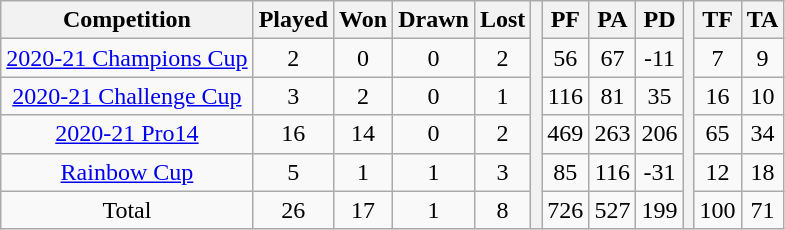<table class="wikitable">
<tr>
<th>Competition</th>
<th>Played</th>
<th>Won</th>
<th>Drawn</th>
<th>Lost</th>
<th rowspan="6"></th>
<th>PF</th>
<th>PA</th>
<th>PD</th>
<th rowspan="6"></th>
<th>TF</th>
<th>TA</th>
</tr>
<tr align=center>
<td><a href='#'>2020-21 Champions Cup</a></td>
<td>2</td>
<td>0</td>
<td>0</td>
<td>2</td>
<td>56</td>
<td>67</td>
<td>-11</td>
<td>7</td>
<td>9</td>
</tr>
<tr align=center>
<td><a href='#'>2020-21 Challenge Cup</a></td>
<td>3</td>
<td>2</td>
<td>0</td>
<td>1</td>
<td>116</td>
<td>81</td>
<td>35</td>
<td>16</td>
<td>10</td>
</tr>
<tr align=center>
<td><a href='#'>2020-21 Pro14</a></td>
<td>16</td>
<td>14</td>
<td>0</td>
<td>2</td>
<td>469</td>
<td>263</td>
<td>206</td>
<td>65</td>
<td>34</td>
</tr>
<tr align=center>
<td><a href='#'>Rainbow Cup</a></td>
<td>5</td>
<td>1</td>
<td>1</td>
<td>3</td>
<td>85</td>
<td>116</td>
<td>-31</td>
<td>12</td>
<td>18</td>
</tr>
<tr align=center>
<td>Total</td>
<td>26</td>
<td>17</td>
<td>1</td>
<td>8</td>
<td>726</td>
<td>527</td>
<td>199</td>
<td>100</td>
<td>71</td>
</tr>
</table>
